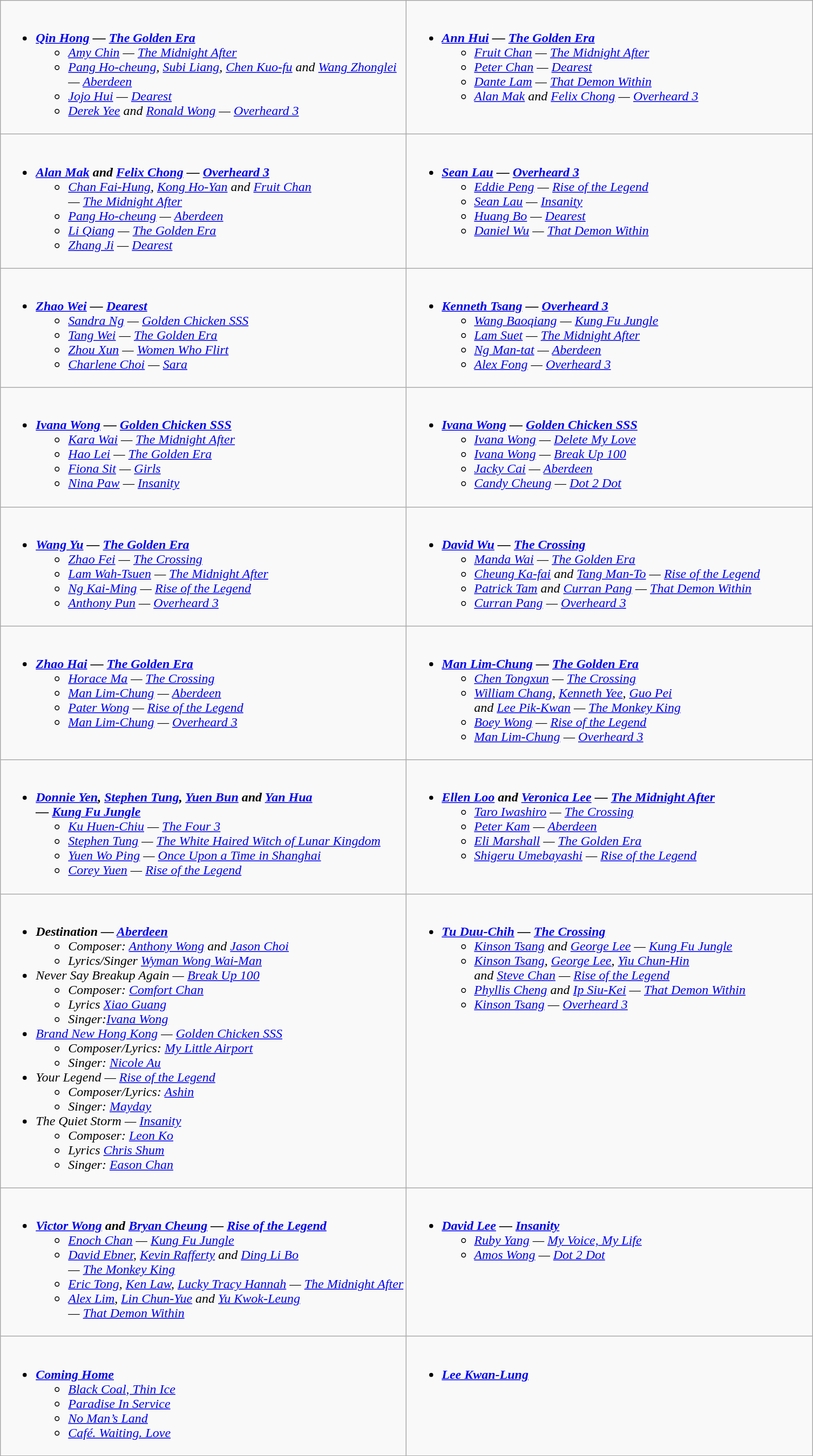<table class=wikitable>
<tr>
<td valign="top" width="50%"><br><ul><li><strong><em><a href='#'>Qin Hong</a> — <a href='#'>The Golden Era</a></em></strong><ul><li><em><a href='#'>Amy Chin</a> — <a href='#'>The Midnight After</a></em></li><li><em><a href='#'>Pang Ho-cheung</a>, <a href='#'>Subi Liang</a>, <a href='#'>Chen Kuo-fu</a> and <a href='#'>Wang Zhonglei</a> <br> — <a href='#'>Aberdeen</a></em></li><li><em><a href='#'>Jojo Hui</a> — <a href='#'>Dearest</a></em></li><li><em><a href='#'>Derek Yee</a> and <a href='#'>Ronald Wong</a> — <a href='#'>Overheard 3</a></em></li></ul></li></ul></td>
<td valign="top" width="50%"><br><ul><li><strong><em><a href='#'>Ann Hui</a> — <a href='#'>The Golden Era</a></em></strong><ul><li><em><a href='#'>Fruit Chan</a> — <a href='#'>The Midnight After</a></em></li><li><em><a href='#'>Peter Chan</a> — <a href='#'>Dearest</a></em></li><li><em><a href='#'>Dante Lam</a> — <a href='#'>That Demon Within</a></em></li><li><em><a href='#'>Alan Mak</a> and <a href='#'>Felix Chong</a> — <a href='#'>Overheard 3</a></em></li></ul></li></ul></td>
</tr>
<tr>
<td valign="top" width="50%"><br><ul><li><strong><em><a href='#'>Alan Mak</a> and <a href='#'>Felix Chong</a> — <a href='#'>Overheard 3</a></em></strong><ul><li><em><a href='#'>Chan Fai-Hung</a>, <a href='#'>Kong Ho-Yan</a> and <a href='#'>Fruit Chan</a> <br> — <a href='#'>The Midnight After</a></em></li><li><em><a href='#'>Pang Ho-cheung</a> — <a href='#'>Aberdeen</a></em></li><li><em><a href='#'>Li Qiang</a> — <a href='#'>The Golden Era</a></em></li><li><em><a href='#'>Zhang Ji</a> — <a href='#'>Dearest</a></em></li></ul></li></ul></td>
<td valign="top" width="50%"><br><ul><li><strong><em><a href='#'>Sean Lau</a> — <a href='#'>Overheard 3</a></em></strong><ul><li><em><a href='#'>Eddie Peng</a> — <a href='#'>Rise of the Legend</a></em></li><li><em><a href='#'>Sean Lau</a> — <a href='#'>Insanity</a></em></li><li><em><a href='#'>Huang Bo</a> — <a href='#'>Dearest</a></em></li><li><em><a href='#'>Daniel Wu</a> — <a href='#'>That Demon Within</a></em></li></ul></li></ul></td>
</tr>
<tr>
<td valign="top" width="50%"><br><ul><li><strong><em><a href='#'>Zhao Wei</a> — <a href='#'>Dearest</a></em></strong><ul><li><em><a href='#'>Sandra Ng</a> — <a href='#'>Golden Chicken SSS</a></em></li><li><em><a href='#'>Tang Wei</a> — <a href='#'>The Golden Era</a></em></li><li><em><a href='#'>Zhou Xun</a> — <a href='#'>Women Who Flirt</a></em></li><li><em><a href='#'>Charlene Choi</a> — <a href='#'>Sara</a></em></li></ul></li></ul></td>
<td valign="top" width="50%"><br><ul><li><strong><em><a href='#'>Kenneth Tsang</a> — <a href='#'>Overheard 3</a></em></strong><ul><li><em><a href='#'>Wang Baoqiang</a> — <a href='#'>Kung Fu Jungle</a></em></li><li><em><a href='#'>Lam Suet</a> — <a href='#'>The Midnight After</a></em></li><li><em><a href='#'>Ng Man-tat</a> — <a href='#'>Aberdeen</a></em></li><li><em><a href='#'>Alex Fong</a> — <a href='#'>Overheard 3</a></em></li></ul></li></ul></td>
</tr>
<tr>
<td valign="top" width="50%"><br><ul><li><strong><em><a href='#'>Ivana Wong</a> — <a href='#'>Golden Chicken SSS</a></em></strong><ul><li><em><a href='#'>Kara Wai</a> — <a href='#'>The Midnight After</a></em></li><li><em><a href='#'>Hao Lei</a> — <a href='#'>The Golden Era</a></em></li><li><em><a href='#'>Fiona Sit</a> — <a href='#'>Girls</a></em></li><li><em><a href='#'>Nina Paw</a> — <a href='#'>Insanity</a></em></li></ul></li></ul></td>
<td valign="top" width="50%"><br><ul><li><strong><em><a href='#'>Ivana Wong</a> — <a href='#'>Golden Chicken SSS</a></em></strong><ul><li><em><a href='#'>Ivana Wong</a> — <a href='#'>Delete My Love</a></em></li><li><em><a href='#'>Ivana Wong</a> — <a href='#'>Break Up 100</a></em></li><li><em><a href='#'>Jacky Cai</a> — <a href='#'>Aberdeen</a></em></li><li><em><a href='#'>Candy Cheung</a> — <a href='#'>Dot 2 Dot</a></em></li></ul></li></ul></td>
</tr>
<tr>
<td valign="top" width="50%"><br><ul><li><strong><em><a href='#'>Wang Yu</a> — <a href='#'>The Golden Era</a></em></strong><ul><li><em><a href='#'>Zhao Fei</a> — <a href='#'>The Crossing</a></em></li><li><em><a href='#'>Lam Wah-Tsuen</a> — <a href='#'>The Midnight After</a></em></li><li><em><a href='#'>Ng Kai-Ming</a> — <a href='#'>Rise of the Legend</a></em></li><li><em><a href='#'>Anthony Pun</a> — <a href='#'>Overheard 3</a></em></li></ul></li></ul></td>
<td valign="top" width="50%"><br><ul><li><strong><em><a href='#'>David Wu</a> — <a href='#'>The Crossing</a></em></strong><ul><li><em><a href='#'>Manda Wai</a> — <a href='#'>The Golden Era</a></em></li><li><em><a href='#'>Cheung Ka-fai</a> and <a href='#'>Tang Man-To</a> — <a href='#'>Rise of the Legend</a></em></li><li><em><a href='#'>Patrick Tam</a> and <a href='#'>Curran Pang</a> — <a href='#'>That Demon Within</a></em></li><li><em><a href='#'>Curran Pang</a> — <a href='#'>Overheard 3</a></em></li></ul></li></ul></td>
</tr>
<tr>
<td valign="top" width="50%"><br><ul><li><strong><em><a href='#'>Zhao Hai</a> — <a href='#'>The Golden Era</a></em></strong><ul><li><em><a href='#'>Horace Ma</a> — <a href='#'>The Crossing</a></em></li><li><em><a href='#'>Man Lim-Chung</a> — <a href='#'>Aberdeen</a></em></li><li><em><a href='#'>Pater Wong</a> — <a href='#'>Rise of the Legend</a></em></li><li><em><a href='#'>Man Lim-Chung</a> — <a href='#'>Overheard 3</a></em></li></ul></li></ul></td>
<td valign="top" width="50%"><br><ul><li><strong><em><a href='#'>Man Lim-Chung</a> — <a href='#'>The Golden Era</a></em></strong><ul><li><em><a href='#'>Chen Tongxun</a> — <a href='#'>The Crossing</a></em></li><li><em><a href='#'>William Chang</a>, <a href='#'>Kenneth Yee</a>, <a href='#'>Guo Pei</a> <br> and <a href='#'>Lee Pik-Kwan</a> — <a href='#'>The Monkey King</a></em></li><li><em><a href='#'>Boey Wong</a> — <a href='#'>Rise of the Legend</a></em></li><li><em><a href='#'>Man Lim-Chung</a> — <a href='#'>Overheard 3</a></em></li></ul></li></ul></td>
</tr>
<tr>
<td valign="top" width="50%"><br><ul><li><strong><em><a href='#'>Donnie Yen</a>, <a href='#'>Stephen Tung</a>, <a href='#'>Yuen Bun</a> and <a href='#'>Yan Hua</a> <br> — <a href='#'>Kung Fu Jungle</a></em></strong><ul><li><em><a href='#'>Ku Huen-Chiu</a> — <a href='#'>The Four 3</a></em></li><li><em><a href='#'>Stephen Tung</a> — <a href='#'>The White Haired Witch of Lunar Kingdom</a></em></li><li><em><a href='#'>Yuen Wo Ping</a> — <a href='#'>Once Upon a Time in Shanghai</a></em></li><li><em><a href='#'>Corey Yuen</a> — <a href='#'>Rise of the Legend</a></em></li></ul></li></ul></td>
<td valign="top" width="50%"><br><ul><li><strong><em><a href='#'>Ellen Loo</a> and <a href='#'>Veronica Lee</a> — <a href='#'>The Midnight After</a></em></strong><ul><li><em><a href='#'>Taro Iwashiro</a> — <a href='#'>The Crossing</a></em></li><li><em><a href='#'>Peter Kam</a> — <a href='#'>Aberdeen</a></em></li><li><em><a href='#'>Eli Marshall</a> — <a href='#'>The Golden Era</a></em></li><li><em><a href='#'>Shigeru Umebayashi</a> — <a href='#'>Rise of the Legend</a></em></li></ul></li></ul></td>
</tr>
<tr>
<td valign="top" width="50%"><br><ul><li><strong><em> Destination — <a href='#'>Aberdeen</a></em></strong><ul><li><em>Composer: <a href='#'>Anthony Wong</a> and <a href='#'>Jason Choi</a></em></li><li><em>Lyrics/Singer <a href='#'>Wyman Wong Wai-Man</a></em></li></ul></li><li><em>Never Say Breakup Again — <a href='#'>Break Up 100</a></em><ul><li><em>Composer: <a href='#'>Comfort Chan</a></em></li><li><em>Lyrics <a href='#'>Xiao Guang</a></em></li><li><em>Singer:<a href='#'>Ivana Wong</a></em></li></ul></li><li><em><a href='#'>Brand New Hong Kong</a> — <a href='#'>Golden Chicken SSS</a></em><ul><li><em>Composer/Lyrics: <a href='#'>My Little Airport</a></em></li><li><em>Singer: <a href='#'>Nicole Au</a></em></li></ul></li><li><em>Your Legend — <a href='#'>Rise of the Legend</a></em><ul><li><em>Composer/Lyrics: <a href='#'>Ashin</a></em></li><li><em>Singer: <a href='#'>Mayday</a></em></li></ul></li><li><em>The Quiet Storm — <a href='#'>Insanity</a></em><ul><li><em>Composer: <a href='#'>Leon Ko</a></em></li><li><em>Lyrics <a href='#'>Chris Shum</a></em></li><li><em>Singer: <a href='#'>Eason Chan</a></em></li></ul></li></ul></td>
<td valign="top" width="50%"><br><ul><li><strong><em><a href='#'>Tu Duu-Chih</a> — <a href='#'>The Crossing</a></em></strong><ul><li><em><a href='#'>Kinson Tsang</a> and <a href='#'>George Lee</a> — <a href='#'>Kung Fu Jungle</a></em></li><li><em><a href='#'>Kinson Tsang</a>, <a href='#'>George Lee</a>, <a href='#'>Yiu Chun-Hin</a> <br> and <a href='#'>Steve Chan</a> — <a href='#'>Rise of the Legend</a></em></li><li><em><a href='#'>Phyllis Cheng</a> and <a href='#'>Ip Siu-Kei</a> — <a href='#'>That Demon Within</a></em></li><li><em><a href='#'>Kinson Tsang</a> — <a href='#'>Overheard 3</a></em></li></ul></li></ul></td>
</tr>
<tr>
<td valign="top" width="50%"><br><ul><li><strong><em><a href='#'>Victor Wong</a> and <a href='#'>Bryan Cheung</a> — <a href='#'>Rise of the Legend</a></em></strong><ul><li><em><a href='#'>Enoch Chan</a> — <a href='#'>Kung Fu Jungle</a></em></li><li><em><a href='#'>David Ebner</a>, <a href='#'>Kevin Rafferty</a> and <a href='#'>Ding Li Bo</a> <br> — <a href='#'>The Monkey King</a></em></li><li><em><a href='#'>Eric Tong</a>, <a href='#'>Ken Law</a>, <a href='#'>Lucky Tracy Hannah</a> — <a href='#'>The Midnight After</a></em></li><li><em><a href='#'>Alex Lim</a>, <a href='#'>Lin Chun-Yue</a> and <a href='#'>Yu Kwok-Leung</a><br> — <a href='#'>That Demon Within</a></em></li></ul></li></ul></td>
<td valign="top" width="50%"><br><ul><li><strong><em><a href='#'>David Lee</a> — <a href='#'>Insanity</a></em></strong><ul><li><em><a href='#'>Ruby Yang</a> — <a href='#'>My Voice, My Life</a></em></li><li><em><a href='#'>Amos Wong</a> — <a href='#'>Dot 2 Dot</a></em></li></ul></li></ul></td>
</tr>
<tr>
<td valign="top" width="50%"><br><ul><li><strong><em><a href='#'>Coming Home</a> </em></strong><ul><li><em> <a href='#'>Black Coal, Thin Ice</a> </em></li><li><em> <a href='#'>Paradise In Service</a> </em></li><li><em> <a href='#'>No Man’s Land</a> </em></li><li><em> <a href='#'>Café. Waiting. Love</a> </em></li></ul></li></ul></td>
<td valign="top" width="50%"><br><ul><li><strong><em><a href='#'>Lee Kwan-Lung</a></em></strong></li></ul></td>
</tr>
</table>
